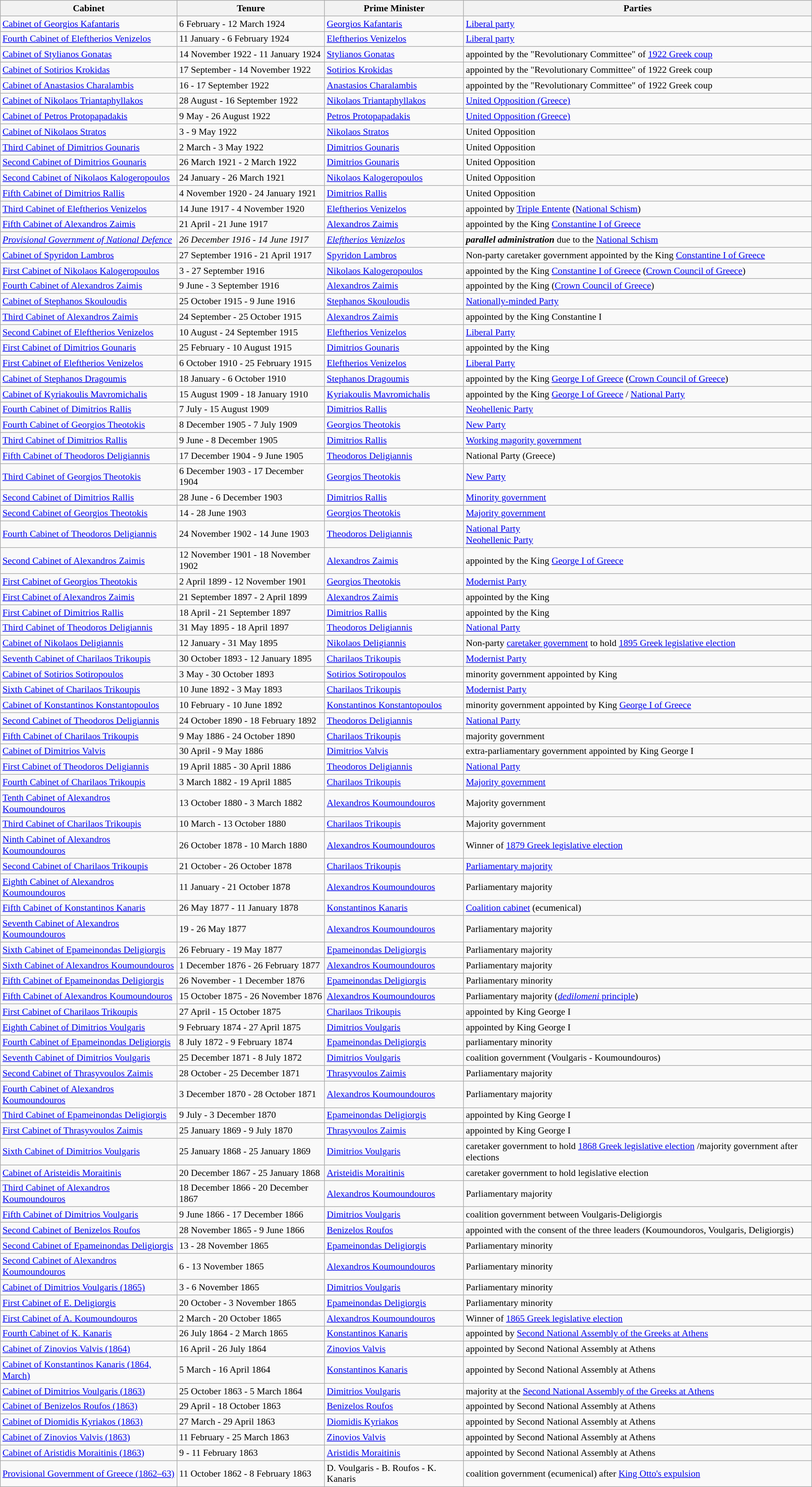<table class="wikitable" style="font-size: 90%;">
<tr>
<th>Cabinet</th>
<th>Tenure</th>
<th>Prime Minister</th>
<th>Parties</th>
</tr>
<tr>
<td><a href='#'>Cabinet of Georgios Kafantaris</a></td>
<td>6 February - 12 March 1924</td>
<td><a href='#'>Georgios Kafantaris</a></td>
<td><a href='#'>Liberal party</a></td>
</tr>
<tr>
<td><a href='#'>Fourth Cabinet of Eleftherios Venizelos</a></td>
<td>11 January - 6 February 1924</td>
<td><a href='#'>Eleftherios Venizelos</a></td>
<td><a href='#'>Liberal party</a></td>
</tr>
<tr>
<td><a href='#'>Cabinet of Stylianos Gonatas</a></td>
<td>14 November 1922 - 11 January 1924</td>
<td><a href='#'>Stylianos Gonatas</a></td>
<td>appointed by the "Revolutionary Committee" of <a href='#'>1922 Greek coup</a></td>
</tr>
<tr>
<td><a href='#'>Cabinet of Sotirios Krokidas</a></td>
<td>17 September - 14 November 1922</td>
<td><a href='#'>Sotirios Krokidas</a></td>
<td>appointed by the "Revolutionary Committee" of 1922 Greek coup</td>
</tr>
<tr>
<td><a href='#'>Cabinet of Anastasios Charalambis</a></td>
<td>16 - 17 September 1922</td>
<td><a href='#'>Anastasios Charalambis</a></td>
<td>appointed by the "Revolutionary Committee" of 1922 Greek coup</td>
</tr>
<tr>
<td><a href='#'>Cabinet of Nikolaos Triantaphyllakos</a></td>
<td>28 August - 16 September 1922</td>
<td><a href='#'>Nikolaos Triantaphyllakos</a></td>
<td><a href='#'>United Opposition (Greece)</a></td>
</tr>
<tr>
<td><a href='#'>Cabinet of Petros Protopapadakis</a></td>
<td>9 May - 26 August 1922</td>
<td><a href='#'>Petros Protopapadakis</a></td>
<td><a href='#'>United Opposition (Greece)</a></td>
</tr>
<tr>
<td><a href='#'>Cabinet of Nikolaos Stratos</a></td>
<td>3 - 9 May 1922</td>
<td><a href='#'>Nikolaos Stratos</a></td>
<td>United Opposition</td>
</tr>
<tr>
<td><a href='#'>Third Cabinet of Dimitrios Gounaris</a></td>
<td>2 March - 3 May 1922</td>
<td><a href='#'>Dimitrios Gounaris</a></td>
<td>United Opposition</td>
</tr>
<tr>
<td><a href='#'>Second Cabinet of Dimitrios Gounaris</a></td>
<td>26 March 1921 - 2 March 1922</td>
<td><a href='#'>Dimitrios Gounaris</a></td>
<td>United Opposition</td>
</tr>
<tr>
<td><a href='#'>Second Cabinet of Nikolaos Kalogeropoulos</a></td>
<td>24 January - 26 March 1921</td>
<td><a href='#'>Nikolaos Kalogeropoulos</a></td>
<td>United Opposition</td>
</tr>
<tr>
<td><a href='#'>Fifth Cabinet of Dimitrios Rallis</a></td>
<td>4 November 1920 - 24 January 1921</td>
<td><a href='#'>Dimitrios Rallis</a></td>
<td>United Opposition</td>
</tr>
<tr>
<td><a href='#'>Third Cabinet of Eleftherios Venizelos</a></td>
<td>14 June 1917 - 4 November 1920</td>
<td><a href='#'>Eleftherios Venizelos</a></td>
<td>appointed by <a href='#'>Triple Entente</a> (<a href='#'>National Schism</a>)</td>
</tr>
<tr>
<td><a href='#'>Fifth Cabinet of Alexandros Zaimis</a></td>
<td>21 April - 21 June 1917</td>
<td><a href='#'>Alexandros Zaimis</a></td>
<td>appointed by the King <a href='#'>Constantine I of Greece</a></td>
</tr>
<tr>
<td><em><a href='#'>Provisional Government of National Defence</a></em></td>
<td><em>26 December 1916 - 14 June 1917</em></td>
<td><em><a href='#'>Eleftherios Venizelos</a></em></td>
<td><strong><em>parallel administration</em></strong> due to the <a href='#'>National Schism</a></td>
</tr>
<tr>
<td><a href='#'>Cabinet of Spyridon Lambros</a></td>
<td>27 September 1916 - 21 April 1917</td>
<td><a href='#'>Spyridon Lambros</a></td>
<td>Non-party caretaker government appointed by the King <a href='#'>Constantine I of Greece</a></td>
</tr>
<tr>
<td><a href='#'>First Cabinet of Nikolaos Kalogeropoulos</a></td>
<td>3 - 27 September 1916</td>
<td><a href='#'>Nikolaos Kalogeropoulos</a></td>
<td>appointed by the King <a href='#'>Constantine I of Greece</a> (<a href='#'>Crown Council of Greece</a>)</td>
</tr>
<tr>
<td><a href='#'>Fourth Cabinet of Alexandros Zaimis</a></td>
<td>9 June - 3 September 1916</td>
<td><a href='#'>Alexandros Zaimis</a></td>
<td>appointed by the King (<a href='#'>Crown Council of Greece</a>)</td>
</tr>
<tr>
<td><a href='#'>Cabinet of Stephanos Skouloudis</a></td>
<td>25 October 1915 - 9 June 1916</td>
<td><a href='#'>Stephanos Skouloudis</a></td>
<td><a href='#'>Nationally-minded Party</a></td>
</tr>
<tr>
<td><a href='#'>Third Cabinet of Alexandros Zaimis</a></td>
<td>24 September - 25 October 1915</td>
<td><a href='#'>Alexandros Zaimis</a></td>
<td>appointed by the King Constantine I</td>
</tr>
<tr>
<td><a href='#'>Second Cabinet of Eleftherios Venizelos</a></td>
<td>10 August - 24 September 1915</td>
<td><a href='#'>Eleftherios Venizelos</a></td>
<td><a href='#'>Liberal Party</a></td>
</tr>
<tr>
<td><a href='#'>First Cabinet of Dimitrios Gounaris</a></td>
<td>25 February - 10 August 1915</td>
<td><a href='#'>Dimitrios Gounaris</a></td>
<td>appointed by the King</td>
</tr>
<tr>
<td><a href='#'>First Cabinet of Eleftherios Venizelos</a></td>
<td>6 October 1910 - 25 February 1915</td>
<td><a href='#'>Eleftherios Venizelos</a></td>
<td><a href='#'>Liberal Party</a></td>
</tr>
<tr>
<td><a href='#'>Cabinet of Stephanos Dragoumis</a></td>
<td>18 January - 6 October 1910</td>
<td><a href='#'>Stephanos Dragoumis</a></td>
<td>appointed by the King <a href='#'>George I of Greece</a> (<a href='#'>Crown Council of Greece</a>)</td>
</tr>
<tr>
<td><a href='#'>Cabinet of Kyriakoulis Mavromichalis</a></td>
<td>15 August 1909 - 18 January 1910</td>
<td><a href='#'>Kyriakoulis Mavromichalis</a></td>
<td>appointed by the King <a href='#'>George I of Greece</a> / <a href='#'>National Party</a></td>
</tr>
<tr>
<td><a href='#'>Fourth Cabinet of Dimitrios Rallis</a></td>
<td>7 July - 15 August 1909</td>
<td><a href='#'>Dimitrios Rallis</a></td>
<td><a href='#'>Neohellenic Party</a></td>
</tr>
<tr>
<td><a href='#'>Fourth Cabinet of Georgios Theotokis</a></td>
<td>8 December 1905 - 7 July 1909</td>
<td><a href='#'>Georgios Theotokis</a></td>
<td><a href='#'>New Party</a></td>
</tr>
<tr>
<td><a href='#'>Third Cabinet of Dimitrios Rallis</a></td>
<td>9 June - 8 December 1905</td>
<td><a href='#'>Dimitrios Rallis</a></td>
<td><a href='#'>Working magority government</a></td>
</tr>
<tr>
<td><a href='#'>Fifth Cabinet of Theodoros Deligiannis</a></td>
<td>17 December 1904 - 9 June 1905</td>
<td><a href='#'>Theodoros Deligiannis</a></td>
<td>National Party (Greece)</td>
</tr>
<tr>
<td><a href='#'>Third Cabinet of Georgios Theotokis</a></td>
<td>6 December 1903 - 17 December 1904</td>
<td><a href='#'>Georgios Theotokis</a></td>
<td><a href='#'>New Party</a></td>
</tr>
<tr>
<td><a href='#'>Second Cabinet of Dimitrios Rallis</a></td>
<td>28 June - 6 December 1903</td>
<td><a href='#'>Dimitrios Rallis</a></td>
<td><a href='#'>Minority government</a></td>
</tr>
<tr>
<td><a href='#'>Second Cabinet of Georgios Theotokis</a></td>
<td>14 - 28 June 1903</td>
<td><a href='#'>Georgios Theotokis</a></td>
<td><a href='#'>Majority government</a></td>
</tr>
<tr>
<td><a href='#'>Fourth Cabinet of Theodoros Deligiannis</a></td>
<td>24 November 1902 - 14 June 1903</td>
<td><a href='#'>Theodoros Deligiannis</a></td>
<td><a href='#'>National Party</a> <br> <a href='#'>Neohellenic Party</a></td>
</tr>
<tr>
<td><a href='#'>Second Cabinet of Alexandros Zaimis</a></td>
<td>12 November 1901 - 18 November 1902</td>
<td><a href='#'>Alexandros Zaimis</a></td>
<td>appointed by the King <a href='#'>George I of Greece</a></td>
</tr>
<tr>
<td><a href='#'>First Cabinet of Georgios Theotokis</a></td>
<td>2 April 1899 - 12 November 1901</td>
<td><a href='#'>Georgios Theotokis</a></td>
<td><a href='#'>Modernist Party</a></td>
</tr>
<tr>
<td><a href='#'>First Cabinet of Alexandros Zaimis</a></td>
<td>21 September 1897 - 2 April 1899</td>
<td><a href='#'>Alexandros Zaimis</a></td>
<td>appointed by the King</td>
</tr>
<tr>
<td><a href='#'>First Cabinet of Dimitrios Rallis</a></td>
<td>18 April - 21 September 1897</td>
<td><a href='#'>Dimitrios Rallis</a></td>
<td>appointed by the King</td>
</tr>
<tr>
<td><a href='#'>Third Cabinet of Theodoros Deligiannis</a></td>
<td>31 May 1895 - 18 April 1897</td>
<td><a href='#'>Theodoros Deligiannis</a></td>
<td><a href='#'>National Party</a></td>
</tr>
<tr>
<td><a href='#'>Cabinet of Nikolaos Deligiannis</a></td>
<td>12 January - 31 May 1895</td>
<td><a href='#'>Nikolaos Deligiannis</a></td>
<td>Non-party <a href='#'>caretaker government</a> to hold <a href='#'>1895 Greek legislative election</a></td>
</tr>
<tr>
<td><a href='#'>Seventh Cabinet of Charilaos Trikoupis</a></td>
<td>30 October 1893 - 12 January 1895</td>
<td><a href='#'>Charilaos Trikoupis</a></td>
<td><a href='#'>Modernist Party</a></td>
</tr>
<tr>
<td><a href='#'>Cabinet of Sotirios Sotiropoulos</a></td>
<td>3 May - 30 October 1893</td>
<td><a href='#'>Sotirios Sotiropoulos</a></td>
<td>minority government appointed by King</td>
</tr>
<tr>
<td><a href='#'>Sixth Cabinet of Charilaos Trikoupis</a></td>
<td>10 June 1892 - 3 May 1893</td>
<td><a href='#'>Charilaos Trikoupis</a></td>
<td><a href='#'>Modernist Party</a></td>
</tr>
<tr>
<td><a href='#'>Cabinet of Konstantinos Konstantopoulos</a></td>
<td>10 February - 10 June 1892</td>
<td><a href='#'>Konstantinos Konstantopoulos</a></td>
<td>minority government appointed by King <a href='#'>George I of Greece</a></td>
</tr>
<tr>
<td><a href='#'>Second Cabinet of Theodoros Deligiannis</a></td>
<td>24 October 1890 - 18 February 1892</td>
<td><a href='#'>Theodoros Deligiannis</a></td>
<td><a href='#'>National Party</a></td>
</tr>
<tr>
<td><a href='#'>Fifth Cabinet of Charilaos Trikoupis</a></td>
<td>9 May 1886 - 24 October 1890</td>
<td><a href='#'>Charilaos Trikoupis</a></td>
<td>majority government</td>
</tr>
<tr>
<td><a href='#'>Cabinet of Dimitrios Valvis</a></td>
<td>30 April - 9 May 1886</td>
<td><a href='#'>Dimitrios Valvis</a></td>
<td>extra-parliamentary government appointed by King George I</td>
</tr>
<tr>
<td><a href='#'>First Cabinet of Theodoros Deligiannis</a></td>
<td>19 April 1885 - 30 April 1886</td>
<td><a href='#'>Theodoros Deligiannis</a></td>
<td><a href='#'>National Party</a></td>
</tr>
<tr>
<td><a href='#'>Fourth Cabinet of Charilaos Trikoupis</a></td>
<td>3 March 1882 - 19 April 1885</td>
<td><a href='#'>Charilaos Trikoupis</a></td>
<td><a href='#'>Majority government</a></td>
</tr>
<tr>
<td><a href='#'>Tenth Cabinet of Alexandros Koumoundouros</a></td>
<td>13 October 1880 - 3 March 1882</td>
<td><a href='#'>Alexandros Koumoundouros</a></td>
<td>Majority government</td>
</tr>
<tr>
<td><a href='#'>Third Cabinet of Charilaos Trikoupis</a></td>
<td>10 March - 13 October 1880</td>
<td><a href='#'>Charilaos Trikoupis</a></td>
<td>Majority government</td>
</tr>
<tr>
<td><a href='#'>Ninth Cabinet of Alexandros Koumoundouros</a></td>
<td>26 October 1878 - 10 March 1880</td>
<td><a href='#'>Alexandros Koumoundouros</a></td>
<td>Winner of <a href='#'>1879 Greek legislative election</a></td>
</tr>
<tr>
<td><a href='#'>Second Cabinet of Charilaos Trikoupis</a></td>
<td>21 October - 26 October 1878</td>
<td><a href='#'>Charilaos Trikoupis</a></td>
<td><a href='#'>Parliamentary majority</a></td>
</tr>
<tr>
<td><a href='#'>Eighth Cabinet of Alexandros Koumoundouros</a></td>
<td>11 January - 21 October 1878</td>
<td><a href='#'>Alexandros Koumoundouros</a></td>
<td>Parliamentary majority</td>
</tr>
<tr>
<td><a href='#'>Fifth Cabinet of Konstantinos Kanaris</a></td>
<td>26 May 1877 - 11 January 1878</td>
<td><a href='#'>Konstantinos Kanaris</a></td>
<td><a href='#'>Coalition cabinet</a> (ecumenical)</td>
</tr>
<tr>
<td><a href='#'>Seventh Cabinet of Alexandros Koumoundouros</a></td>
<td>19 - 26 May 1877</td>
<td><a href='#'>Alexandros Koumoundouros</a></td>
<td>Parliamentary majority</td>
</tr>
<tr>
<td><a href='#'>Sixth Cabinet of Epameinondas Deligiorgis</a></td>
<td>26 February - 19 May 1877</td>
<td><a href='#'>Epameinondas Deligiorgis</a></td>
<td>Parliamentary majority</td>
</tr>
<tr>
<td><a href='#'>Sixth Cabinet of Alexandros Koumoundouros</a></td>
<td>1 December 1876 - 26 February 1877</td>
<td><a href='#'>Alexandros Koumoundouros</a></td>
<td>Parliamentary majority</td>
</tr>
<tr>
<td><a href='#'>Fifth Cabinet of Epameinondas Deligiorgis</a></td>
<td>26 November - 1 December 1876</td>
<td><a href='#'>Epameinondas Deligiorgis</a></td>
<td>Parliamentary minority</td>
</tr>
<tr>
<td><a href='#'>Fifth Cabinet of Alexandros Koumoundouros</a></td>
<td>15 October 1875 - 26 November 1876</td>
<td><a href='#'>Alexandros Koumoundouros</a></td>
<td>Parliamentary majority (<a href='#'><em>dedilomeni</em> principle</a>)</td>
</tr>
<tr>
<td><a href='#'>First Cabinet of Charilaos Trikoupis</a></td>
<td>27 April - 15 October 1875</td>
<td><a href='#'>Charilaos Trikoupis</a></td>
<td>appointed by King George I</td>
</tr>
<tr>
<td><a href='#'>Eighth Cabinet of Dimitrios Voulgaris</a></td>
<td>9 February 1874 - 27 April 1875</td>
<td><a href='#'>Dimitrios Voulgaris</a></td>
<td>appointed by King George I</td>
</tr>
<tr>
<td><a href='#'>Fourth Cabinet of Epameinondas Deligiorgis</a></td>
<td>8 July 1872 - 9 February 1874</td>
<td><a href='#'>Epameinondas Deligiorgis</a></td>
<td>parliamentary minority</td>
</tr>
<tr>
<td><a href='#'>Seventh Cabinet of Dimitrios Voulgaris</a></td>
<td>25 December 1871 - 8 July 1872</td>
<td><a href='#'>Dimitrios Voulgaris</a></td>
<td>coalition government (Voulgaris - Koumoundouros)</td>
</tr>
<tr>
<td><a href='#'>Second Cabinet of Thrasyvoulos Zaimis</a></td>
<td>28 October - 25 December 1871</td>
<td><a href='#'>Thrasyvoulos Zaimis</a></td>
<td>Parliamentary majority</td>
</tr>
<tr>
<td><a href='#'>Fourth Cabinet of Alexandros Koumoundouros</a></td>
<td>3 December 1870 - 28 October 1871</td>
<td><a href='#'>Alexandros Koumoundouros</a></td>
<td>Parliamentary majority</td>
</tr>
<tr>
<td><a href='#'>Third Cabinet of Epameinondas Deligiorgis</a></td>
<td>9 July - 3 December 1870</td>
<td><a href='#'>Epameinondas Deligiorgis</a></td>
<td>appointed by King George I</td>
</tr>
<tr>
<td><a href='#'>First Cabinet of Thrasyvoulos Zaimis</a></td>
<td>25 January 1869 - 9 July 1870</td>
<td><a href='#'>Thrasyvoulos Zaimis</a></td>
<td>appointed by King George I</td>
</tr>
<tr>
<td><a href='#'>Sixth Cabinet of Dimitrios Voulgaris</a></td>
<td>25 January 1868 - 25 January 1869</td>
<td><a href='#'>Dimitrios Voulgaris</a></td>
<td>caretaker government to hold <a href='#'>1868 Greek legislative election</a> /majority government after elections</td>
</tr>
<tr>
<td><a href='#'>Cabinet of Aristeidis Moraitinis</a></td>
<td>20 December 1867 - 25 January 1868</td>
<td><a href='#'>Aristeidis Moraitinis</a></td>
<td>caretaker government to hold legislative election</td>
</tr>
<tr>
<td><a href='#'>Third Cabinet of Alexandros Koumoundouros</a></td>
<td>18 December 1866 - 20 December 1867</td>
<td><a href='#'>Alexandros Koumoundouros</a></td>
<td>Parliamentary majority</td>
</tr>
<tr>
<td><a href='#'>Fifth Cabinet of Dimitrios Voulgaris</a></td>
<td>9 June 1866 - 17 December 1866</td>
<td><a href='#'>Dimitrios Voulgaris</a></td>
<td>coalition government between Voulgaris-Deligiorgis</td>
</tr>
<tr>
<td><a href='#'>Second Cabinet of Benizelos Roufos</a></td>
<td>28 November 1865 - 9 June 1866</td>
<td><a href='#'>Benizelos Roufos</a></td>
<td>appointed with the consent of the three leaders (Koumoundoros, Voulgaris, Deligiorgis)</td>
</tr>
<tr>
<td><a href='#'>Second Cabinet of Epameinondas Deligiorgis</a></td>
<td>13 - 28 November 1865</td>
<td><a href='#'>Epameinondas Deligiorgis</a></td>
<td>Parliamentary minority</td>
</tr>
<tr>
<td><a href='#'>Second Cabinet of Alexandros Koumoundouros</a></td>
<td>6 - 13 November 1865</td>
<td><a href='#'>Alexandros Koumoundouros</a></td>
<td>Parliamentary minority</td>
</tr>
<tr>
<td><a href='#'>Cabinet of Dimitrios Voulgaris (1865)</a></td>
<td>3 - 6 November 1865</td>
<td><a href='#'>Dimitrios Voulgaris</a></td>
<td>Parliamentary minority</td>
</tr>
<tr>
<td><a href='#'>First Cabinet of E. Deligiorgis</a></td>
<td>20 October - 3 November 1865</td>
<td><a href='#'>Epameinondas Deligiorgis</a></td>
<td>Parliamentary minority</td>
</tr>
<tr>
<td><a href='#'>First Cabinet of A. Koumoundouros</a></td>
<td>2 March - 20 October 1865</td>
<td><a href='#'>Alexandros Koumoundouros</a></td>
<td>Winner of <a href='#'>1865 Greek legislative election</a></td>
</tr>
<tr>
<td><a href='#'>Fourth Cabinet of K. Kanaris</a></td>
<td>26 July 1864 -  2 March 1865</td>
<td><a href='#'>Konstantinos Kanaris</a></td>
<td>appointed by <a href='#'>Second National Assembly of the Greeks at Athens</a></td>
</tr>
<tr>
<td><a href='#'>Cabinet of Zinovios Valvis (1864)</a></td>
<td>16 April - 26 July 1864</td>
<td><a href='#'>Zinovios Valvis</a></td>
<td>appointed by Second National Assembly at Athens</td>
</tr>
<tr>
<td><a href='#'>Cabinet of Konstantinos Kanaris (1864, March)</a></td>
<td>5 March - 16 April 1864</td>
<td><a href='#'>Konstantinos Kanaris</a></td>
<td>appointed by Second National Assembly at Athens</td>
</tr>
<tr>
<td><a href='#'>Cabinet of Dimitrios Voulgaris (1863)</a></td>
<td>25 October 1863 - 5 March 1864</td>
<td><a href='#'>Dimitrios Voulgaris</a></td>
<td>majority at the <a href='#'>Second National Assembly of the Greeks at Athens</a></td>
</tr>
<tr>
<td><a href='#'>Cabinet of Benizelos Roufos (1863)</a></td>
<td>29 April - 18 October 1863</td>
<td><a href='#'>Benizelos Roufos</a></td>
<td>appointed by Second National Assembly at Athens</td>
</tr>
<tr>
<td><a href='#'>Cabinet of Diomidis Kyriakos (1863)</a></td>
<td>27 March - 29 April 1863</td>
<td><a href='#'>Diomidis Kyriakos</a></td>
<td>appointed by Second National Assembly at Athens</td>
</tr>
<tr>
<td><a href='#'>Cabinet of Zinovios Valvis (1863)</a></td>
<td>11 February - 25 March 1863</td>
<td><a href='#'>Zinovios Valvis</a></td>
<td>appointed by Second National Assembly at Athens</td>
</tr>
<tr>
<td><a href='#'>Cabinet of Aristidis Moraitinis (1863)</a></td>
<td>9 - 11 February 1863</td>
<td><a href='#'>Aristidis Moraitinis</a></td>
<td>appointed by Second National Assembly at Athens</td>
</tr>
<tr>
<td><a href='#'>Provisional Government of Greece (1862–63)</a></td>
<td>11 October 1862 - 8 February 1863</td>
<td>D. Voulgaris - B. Roufos - K. Kanaris</td>
<td>coalition government (ecumenical) after <a href='#'>King Otto's expulsion</a></td>
</tr>
</table>
